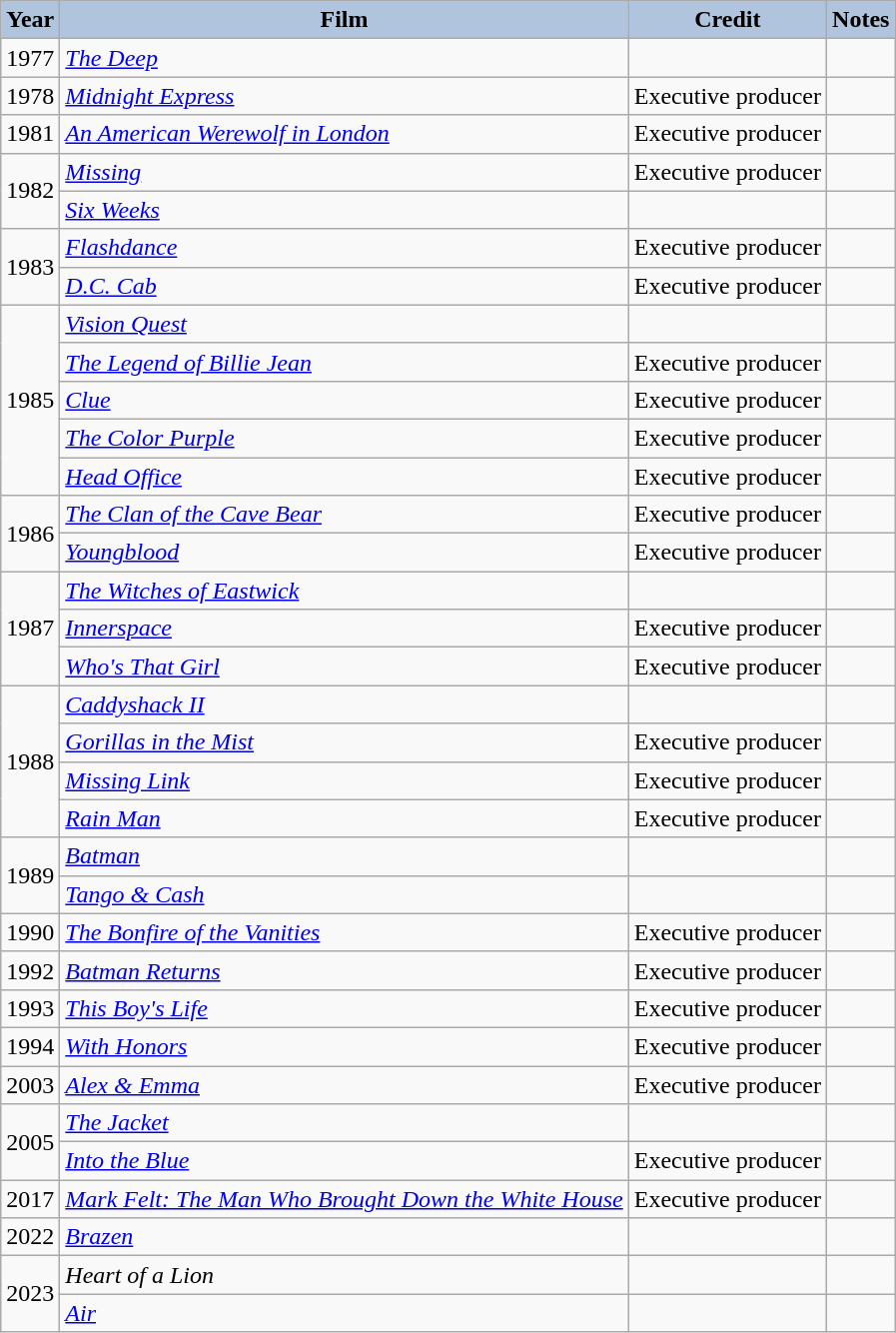<table class="wikitable">
<tr>
<th style="background:#B0C4DE;">Year</th>
<th style="background:#B0C4DE;">Film</th>
<th style="background:#B0C4DE;">Credit</th>
<th style="background:#B0C4DE;">Notes</th>
</tr>
<tr>
<td>1977</td>
<td><em><a href='#'>The Deep</a></em></td>
<td></td>
<td></td>
</tr>
<tr>
<td>1978</td>
<td><em><a href='#'>Midnight Express</a></em></td>
<td>Executive producer</td>
<td></td>
</tr>
<tr>
<td>1981</td>
<td><em><a href='#'>An American Werewolf in London</a></em></td>
<td>Executive producer</td>
<td></td>
</tr>
<tr>
<td rowspan=2>1982</td>
<td><em><a href='#'>Missing</a></em></td>
<td>Executive producer</td>
<td></td>
</tr>
<tr>
<td><em><a href='#'>Six Weeks</a></em></td>
<td></td>
<td></td>
</tr>
<tr>
<td rowspan=2>1983</td>
<td><em><a href='#'>Flashdance</a></em></td>
<td>Executive producer</td>
<td></td>
</tr>
<tr>
<td><em><a href='#'>D.C. Cab</a></em></td>
<td>Executive producer</td>
<td></td>
</tr>
<tr>
<td rowspan=5>1985</td>
<td><em><a href='#'>Vision Quest</a></em></td>
<td></td>
<td></td>
</tr>
<tr>
<td><em><a href='#'>The Legend of Billie Jean</a></em></td>
<td>Executive producer</td>
<td></td>
</tr>
<tr>
<td><em><a href='#'>Clue</a></em></td>
<td>Executive producer</td>
<td></td>
</tr>
<tr>
<td><em><a href='#'>The Color Purple</a></em></td>
<td>Executive producer</td>
<td></td>
</tr>
<tr>
<td><em><a href='#'>Head Office</a></em></td>
<td>Executive producer</td>
<td></td>
</tr>
<tr>
<td rowspan=2>1986</td>
<td><em><a href='#'>The Clan of the Cave Bear</a></em></td>
<td>Executive producer</td>
<td></td>
</tr>
<tr>
<td><em><a href='#'>Youngblood</a></em></td>
<td>Executive producer</td>
<td></td>
</tr>
<tr>
<td rowspan=3>1987</td>
<td><em><a href='#'>The Witches of Eastwick</a></em></td>
<td></td>
<td></td>
</tr>
<tr>
<td><em><a href='#'>Innerspace</a></em></td>
<td>Executive producer</td>
<td></td>
</tr>
<tr>
<td><em><a href='#'>Who's That Girl</a></em></td>
<td>Executive producer</td>
<td></td>
</tr>
<tr>
<td rowspan=4>1988</td>
<td><em><a href='#'>Caddyshack II</a></em></td>
<td></td>
<td></td>
</tr>
<tr>
<td><em><a href='#'>Gorillas in the Mist</a></em></td>
<td>Executive producer</td>
<td></td>
</tr>
<tr>
<td><em><a href='#'>Missing Link</a></em></td>
<td>Executive producer</td>
<td></td>
</tr>
<tr>
<td><em><a href='#'>Rain Man</a></em></td>
<td>Executive producer</td>
<td></td>
</tr>
<tr>
<td rowspan=2>1989</td>
<td><em><a href='#'>Batman</a></em></td>
<td></td>
<td></td>
</tr>
<tr>
<td><em><a href='#'>Tango & Cash</a></em></td>
<td></td>
<td></td>
</tr>
<tr>
<td>1990</td>
<td><em><a href='#'>The Bonfire of the Vanities</a></em></td>
<td>Executive producer</td>
<td></td>
</tr>
<tr>
<td>1992</td>
<td><em><a href='#'>Batman Returns</a></em></td>
<td>Executive producer</td>
<td></td>
</tr>
<tr>
<td>1993</td>
<td><em><a href='#'>This Boy's Life</a></em></td>
<td>Executive producer</td>
<td></td>
</tr>
<tr>
<td>1994</td>
<td><em><a href='#'>With Honors</a></em></td>
<td>Executive producer</td>
<td></td>
</tr>
<tr>
<td>2003</td>
<td><em><a href='#'>Alex & Emma</a></em></td>
<td>Executive producer</td>
<td></td>
</tr>
<tr>
<td rowspan=2>2005</td>
<td><em><a href='#'>The Jacket</a></em></td>
<td></td>
<td></td>
</tr>
<tr>
<td><em><a href='#'>Into the Blue</a></em></td>
<td>Executive producer</td>
<td></td>
</tr>
<tr>
<td>2017</td>
<td><em><a href='#'>Mark Felt: The Man Who Brought Down the White House</a></em></td>
<td>Executive producer</td>
<td></td>
</tr>
<tr>
<td>2022</td>
<td><em><a href='#'>Brazen</a></em></td>
<td></td>
<td></td>
</tr>
<tr>
<td rowspan=2>2023</td>
<td><em>Heart of a Lion</em></td>
<td></td>
<td></td>
</tr>
<tr>
<td><em><a href='#'>Air</a></em></td>
<td></td>
<td></td>
</tr>
</table>
